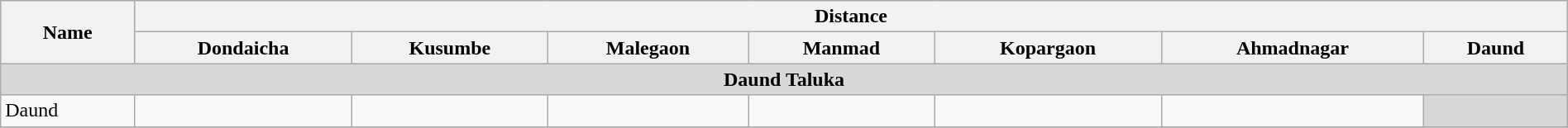<table class="wikitable" border="1" width="100%">
<tr>
<th rowspan="2">Name</th>
<th colspan="7">Distance</th>
</tr>
<tr>
<th>Dondaicha</th>
<th>Kusumbe</th>
<th>Malegaon</th>
<th>Manmad</th>
<th>Kopargaon</th>
<th>Ahmadnagar</th>
<th>Daund</th>
</tr>
<tr>
<td colspan="8" align="center" style="background:#D8D8D8; font-weight:bold;">Daund Taluka</td>
</tr>
<tr>
<td>Daund</td>
<td></td>
<td></td>
<td></td>
<td></td>
<td></td>
<td></td>
<td style="background:#D8D8D8; font-weight:bold;"></td>
</tr>
<tr>
</tr>
</table>
